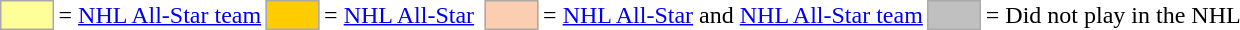<table>
<tr>
<td style="background-color:#FFFF99; border:1px solid #aaaaaa; width:2em;"></td>
<td>= <a href='#'>NHL All-Star team</a></td>
<td style="background-color:#FFCC00; border:1px solid #aaaaaa; width:2em;"></td>
<td>= <a href='#'>NHL All-Star</a></td>
<td></td>
<td style="background-color:#FBCEB1; border:1px solid #aaaaaa; width:2em;"></td>
<td>= <a href='#'>NHL All-Star</a>  and <a href='#'>NHL All-Star team</a></td>
<td style="background-color:#C0C0C0; border:1px solid #aaaaaa; width:2em;"></td>
<td>= Did not play in the NHL</td>
</tr>
</table>
